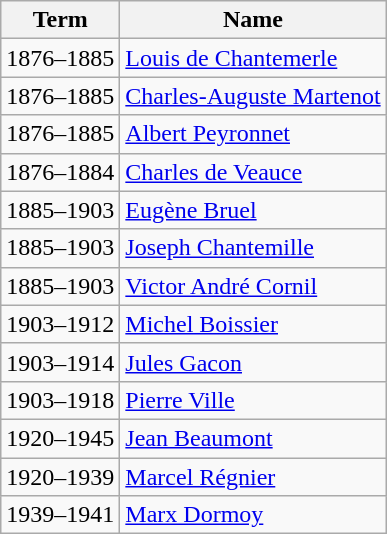<table class="wikitable sortable">
<tr>
<th>Term</th>
<th>Name</th>
</tr>
<tr>
<td>1876–1885</td>
<td><a href='#'>Louis de Chantemerle</a></td>
</tr>
<tr>
<td>1876–1885</td>
<td><a href='#'>Charles-Auguste Martenot</a></td>
</tr>
<tr>
<td>1876–1885</td>
<td><a href='#'>Albert Peyronnet</a></td>
</tr>
<tr>
<td>1876–1884</td>
<td><a href='#'>Charles de Veauce</a></td>
</tr>
<tr>
<td>1885–1903</td>
<td><a href='#'>Eugène Bruel</a></td>
</tr>
<tr>
<td>1885–1903</td>
<td><a href='#'>Joseph Chantemille</a></td>
</tr>
<tr>
<td>1885–1903</td>
<td><a href='#'>Victor André Cornil</a></td>
</tr>
<tr>
<td>1903–1912</td>
<td><a href='#'>Michel Boissier</a></td>
</tr>
<tr>
<td>1903–1914</td>
<td><a href='#'>Jules Gacon</a></td>
</tr>
<tr>
<td>1903–1918</td>
<td><a href='#'>Pierre Ville</a></td>
</tr>
<tr>
<td>1920–1945</td>
<td><a href='#'>Jean Beaumont</a></td>
</tr>
<tr>
<td>1920–1939</td>
<td><a href='#'>Marcel Régnier</a></td>
</tr>
<tr>
<td>1939–1941</td>
<td><a href='#'>Marx Dormoy</a></td>
</tr>
</table>
